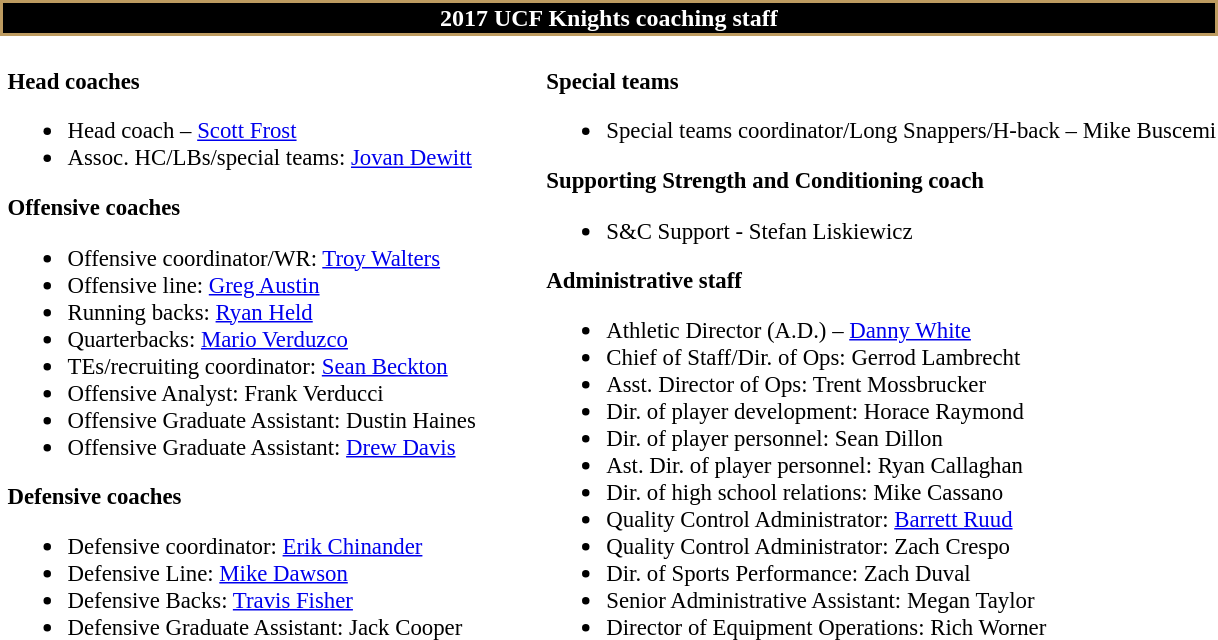<table class="toccolours" style="text-align: left">
<tr>
<td colspan="8" style="background-color: #000000; color: white; text-align: center; ;border:2px solid #BD9B60;"><strong>2017 UCF Knights coaching staff</strong></td>
</tr>
<tr>
<td valign = "top"></td>
<td style="font-size: 95%;" valign="top"><br><strong>Head coaches</strong><ul><li>Head coach – <a href='#'>Scott Frost</a></li><li>Assoc. HC/LBs/special teams: <a href='#'>Jovan Dewitt</a></li></ul><strong>Offensive coaches</strong><ul><li>Offensive coordinator/WR: <a href='#'>Troy Walters</a></li><li>Offensive line: <a href='#'>Greg Austin</a></li><li>Running backs: <a href='#'>Ryan Held</a></li><li>Quarterbacks: <a href='#'>Mario Verduzco</a></li><li>TEs/recruiting coordinator: <a href='#'>Sean Beckton</a></li><li>Offensive Analyst: Frank Verducci</li><li>Offensive Graduate Assistant: Dustin Haines</li><li>Offensive Graduate Assistant: <a href='#'>Drew Davis</a></li></ul><strong>Defensive coaches</strong><ul><li>Defensive coordinator: <a href='#'>Erik Chinander</a></li><li>Defensive Line: <a href='#'>Mike Dawson</a></li><li>Defensive Backs: <a href='#'>Travis Fisher</a></li><li>Defensive Graduate Assistant: Jack Cooper</li></ul></td>
<td width = "35"> </td>
<td valign = "top"></td>
<td style="font-size: 95%;" valign="top"><br><strong>Special teams</strong><ul><li>Special teams coordinator/Long Snappers/H-back – Mike Buscemi</li></ul><strong>Supporting Strength and Conditioning coach</strong><ul><li>S&C Support - Stefan Liskiewicz</li></ul><strong>Administrative staff</strong><ul><li>Athletic Director (A.D.) – <a href='#'>Danny White</a></li><li>Chief of Staff/Dir. of Ops: Gerrod Lambrecht</li><li>Asst. Director of Ops: Trent Mossbrucker</li><li>Dir. of player development: Horace Raymond</li><li>Dir. of player personnel: Sean Dillon</li><li>Ast. Dir. of player personnel: Ryan Callaghan</li><li>Dir. of high school relations: Mike Cassano</li><li>Quality Control Administrator: <a href='#'>Barrett Ruud</a></li><li>Quality Control Administrator: Zach Crespo</li><li>Dir. of Sports Performance: Zach Duval</li><li>Senior Administrative Assistant: Megan Taylor</li><li>Director of Equipment Operations: Rich Worner</li></ul></td>
</tr>
</table>
